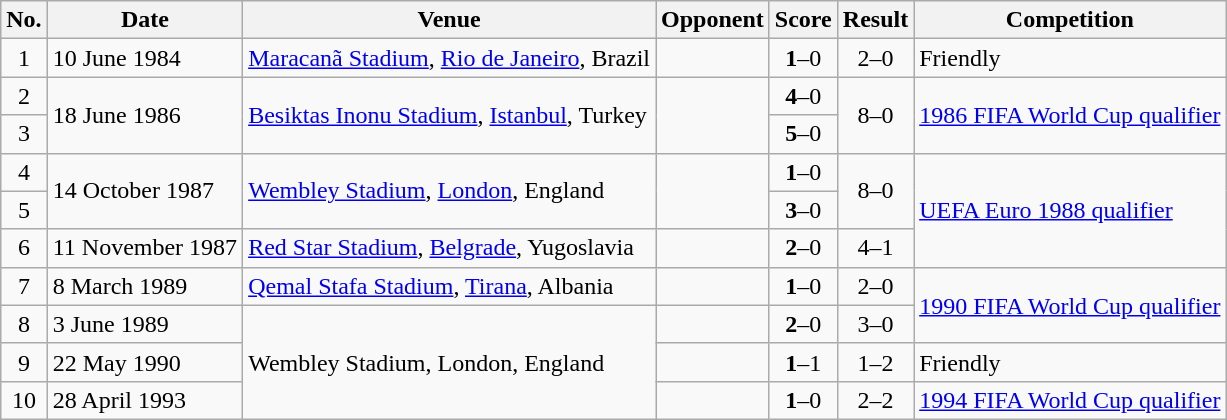<table class="wikitable sortable">
<tr>
<th scope="col">No.</th>
<th scope="col">Date</th>
<th scope="col">Venue</th>
<th scope="col">Opponent</th>
<th scope="col">Score</th>
<th scope="col">Result</th>
<th scope="col">Competition</th>
</tr>
<tr>
<td align="center">1</td>
<td>10 June 1984</td>
<td><a href='#'>Maracanã Stadium</a>, <a href='#'>Rio de Janeiro</a>, Brazil</td>
<td></td>
<td align="center"><strong>1</strong>–0</td>
<td align="center">2–0</td>
<td>Friendly</td>
</tr>
<tr>
<td align="center">2</td>
<td rowspan="2">18 June 1986</td>
<td rowspan="2"><a href='#'>Besiktas Inonu Stadium</a>, <a href='#'>Istanbul</a>, Turkey</td>
<td rowspan="2"></td>
<td align="center"><strong>4</strong>–0</td>
<td rowspan="2" align="center">8–0</td>
<td rowspan="2"><a href='#'>1986 FIFA World Cup qualifier</a></td>
</tr>
<tr>
<td align="center">3</td>
<td align="center"><strong>5</strong>–0</td>
</tr>
<tr>
<td align="center">4</td>
<td rowspan="2">14 October 1987</td>
<td rowspan="2"><a href='#'>Wembley Stadium</a>, <a href='#'>London</a>, England</td>
<td rowspan="2"></td>
<td align="center"><strong>1</strong>–0</td>
<td rowspan="2" align="center">8–0</td>
<td rowspan="3"><a href='#'>UEFA Euro 1988 qualifier</a></td>
</tr>
<tr>
<td align="center">5</td>
<td align="center"><strong>3</strong>–0</td>
</tr>
<tr>
<td align="center">6</td>
<td>11 November 1987</td>
<td><a href='#'>Red Star Stadium</a>, <a href='#'>Belgrade</a>, Yugoslavia</td>
<td></td>
<td align="center"><strong>2</strong>–0</td>
<td align="center">4–1</td>
</tr>
<tr>
<td align="center">7</td>
<td>8 March 1989</td>
<td><a href='#'>Qemal Stafa Stadium</a>, <a href='#'>Tirana</a>, Albania</td>
<td></td>
<td align="center"><strong>1</strong>–0</td>
<td align="center">2–0</td>
<td rowspan="2"><a href='#'>1990 FIFA World Cup qualifier</a></td>
</tr>
<tr>
<td align="center">8</td>
<td>3 June 1989</td>
<td rowspan="3">Wembley Stadium, London, England</td>
<td></td>
<td align="center"><strong>2</strong>–0</td>
<td align="center">3–0</td>
</tr>
<tr>
<td align="center">9</td>
<td>22 May 1990</td>
<td></td>
<td align="center"><strong>1</strong>–1</td>
<td align="center">1–2</td>
<td>Friendly</td>
</tr>
<tr>
<td align="center">10</td>
<td>28 April 1993</td>
<td></td>
<td align="center"><strong>1</strong>–0</td>
<td align="center">2–2</td>
<td><a href='#'>1994 FIFA World Cup qualifier</a></td>
</tr>
</table>
